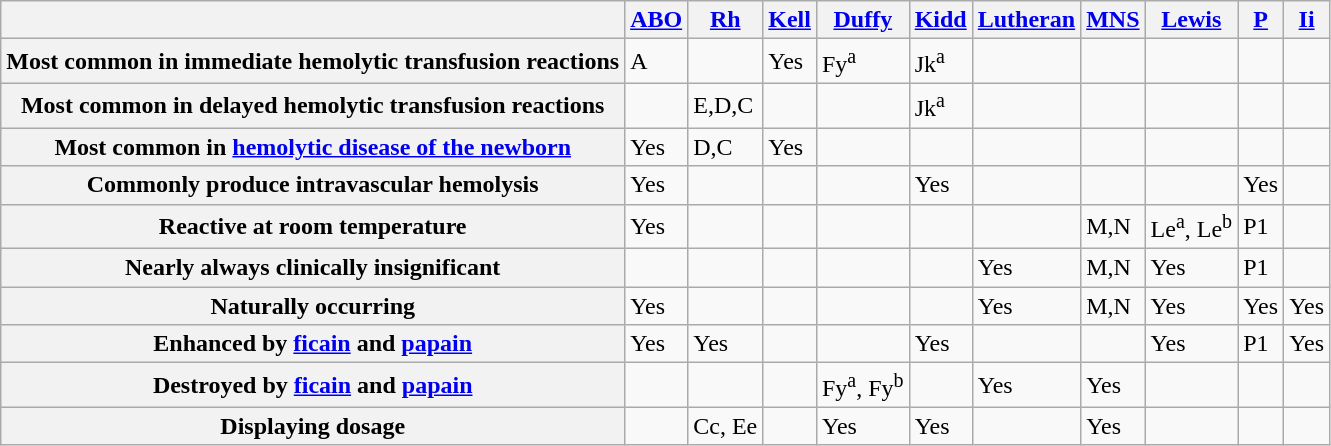<table class="wikitable">
<tr>
<th></th>
<th><a href='#'>ABO</a></th>
<th><a href='#'>Rh</a></th>
<th><a href='#'>Kell</a></th>
<th><a href='#'>Duffy</a></th>
<th><a href='#'>Kidd</a></th>
<th><a href='#'>Lutheran</a></th>
<th><a href='#'>MNS</a></th>
<th><a href='#'>Lewis</a></th>
<th><a href='#'>P</a></th>
<th><a href='#'>Ii</a></th>
</tr>
<tr>
<th>Most common in immediate hemolytic transfusion reactions</th>
<td>A</td>
<td></td>
<td>Yes</td>
<td>Fy<sup>a</sup></td>
<td>Jk<sup>a</sup></td>
<td></td>
<td></td>
<td></td>
<td></td>
<td></td>
</tr>
<tr>
<th>Most common in delayed hemolytic transfusion reactions</th>
<td></td>
<td>E,D,C</td>
<td></td>
<td></td>
<td>Jk<sup>a</sup></td>
<td></td>
<td></td>
<td></td>
<td></td>
<td></td>
</tr>
<tr>
<th>Most common in <a href='#'>hemolytic disease of the newborn</a></th>
<td>Yes</td>
<td>D,C</td>
<td>Yes</td>
<td></td>
<td></td>
<td></td>
<td></td>
<td></td>
<td></td>
<td></td>
</tr>
<tr>
<th>Commonly produce intravascular hemolysis</th>
<td>Yes</td>
<td></td>
<td></td>
<td></td>
<td>Yes</td>
<td></td>
<td></td>
<td></td>
<td>Yes</td>
<td></td>
</tr>
<tr>
<th>Reactive at room temperature</th>
<td>Yes</td>
<td></td>
<td></td>
<td></td>
<td></td>
<td></td>
<td>M,N</td>
<td>Le<sup>a</sup>, Le<sup>b</sup></td>
<td>P1</td>
<td></td>
</tr>
<tr>
<th>Nearly always clinically insignificant</th>
<td></td>
<td></td>
<td></td>
<td></td>
<td></td>
<td>Yes</td>
<td>M,N</td>
<td>Yes</td>
<td>P1</td>
<td></td>
</tr>
<tr>
<th>Naturally occurring</th>
<td>Yes</td>
<td></td>
<td></td>
<td></td>
<td></td>
<td>Yes</td>
<td>M,N</td>
<td>Yes</td>
<td>Yes</td>
<td>Yes</td>
</tr>
<tr>
<th>Enhanced by <a href='#'>ficain</a> and <a href='#'>papain</a></th>
<td>Yes</td>
<td>Yes</td>
<td></td>
<td></td>
<td>Yes</td>
<td></td>
<td></td>
<td>Yes</td>
<td>P1</td>
<td>Yes</td>
</tr>
<tr>
<th>Destroyed by <a href='#'>ficain</a> and <a href='#'>papain</a></th>
<td></td>
<td></td>
<td></td>
<td>Fy<sup>a</sup>, Fy<sup>b</sup></td>
<td></td>
<td>Yes</td>
<td>Yes</td>
<td></td>
<td></td>
<td></td>
</tr>
<tr>
<th>Displaying dosage </th>
<td></td>
<td>Cc, Ee</td>
<td></td>
<td>Yes</td>
<td>Yes</td>
<td></td>
<td>Yes</td>
<td></td>
<td></td>
<td></td>
</tr>
</table>
